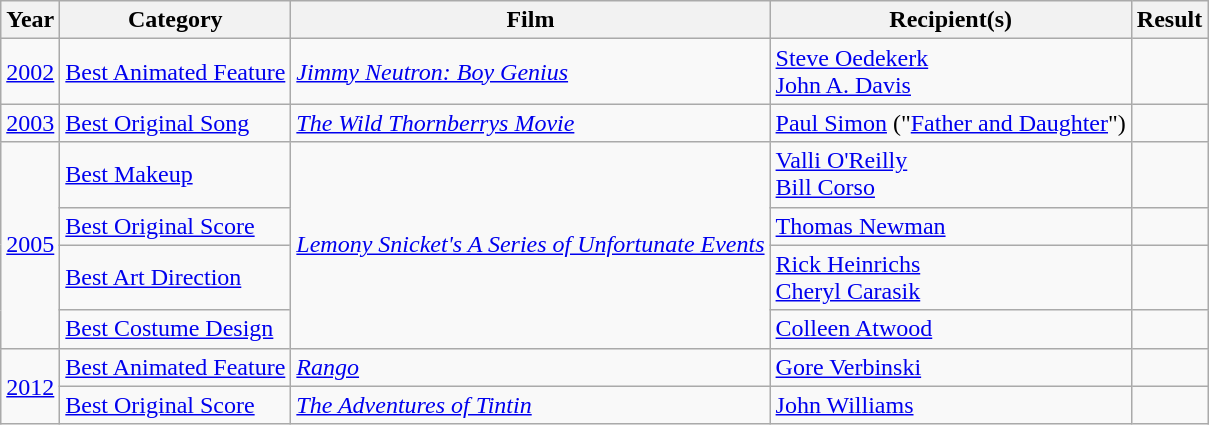<table class="wikitable sortable ">
<tr>
<th>Year</th>
<th>Category</th>
<th>Film</th>
<th>Recipient(s)</th>
<th>Result</th>
</tr>
<tr>
<td><a href='#'>2002</a></td>
<td><a href='#'>Best Animated Feature</a></td>
<td><em><a href='#'>Jimmy Neutron: Boy Genius</a></em></td>
<td><a href='#'>Steve Oedekerk</a><br><a href='#'>John A. Davis</a></td>
<td></td>
</tr>
<tr>
<td><a href='#'>2003</a></td>
<td><a href='#'>Best Original Song</a></td>
<td><em><a href='#'>The Wild Thornberrys Movie</a></em></td>
<td><a href='#'>Paul Simon</a> ("<a href='#'>Father and Daughter</a>")</td>
<td></td>
</tr>
<tr>
<td rowspan=4><a href='#'>2005</a></td>
<td><a href='#'>Best Makeup</a></td>
<td rowspan=4><em><a href='#'>Lemony Snicket's A Series of Unfortunate Events</a></em></td>
<td><a href='#'>Valli O'Reilly</a><br><a href='#'>Bill Corso</a></td>
<td></td>
</tr>
<tr>
<td><a href='#'>Best Original Score</a></td>
<td><a href='#'>Thomas Newman</a></td>
<td></td>
</tr>
<tr>
<td><a href='#'>Best Art Direction</a></td>
<td><a href='#'>Rick Heinrichs</a><br><a href='#'>Cheryl Carasik</a></td>
<td></td>
</tr>
<tr>
<td><a href='#'>Best Costume Design</a></td>
<td><a href='#'>Colleen Atwood</a></td>
<td></td>
</tr>
<tr>
<td rowspan=2><a href='#'>2012</a></td>
<td><a href='#'>Best Animated Feature</a></td>
<td><em><a href='#'>Rango</a></em></td>
<td><a href='#'>Gore Verbinski</a></td>
<td></td>
</tr>
<tr>
<td><a href='#'>Best Original Score</a></td>
<td><em><a href='#'>The Adventures of Tintin</a></em></td>
<td><a href='#'>John Williams</a></td>
<td></td>
</tr>
</table>
